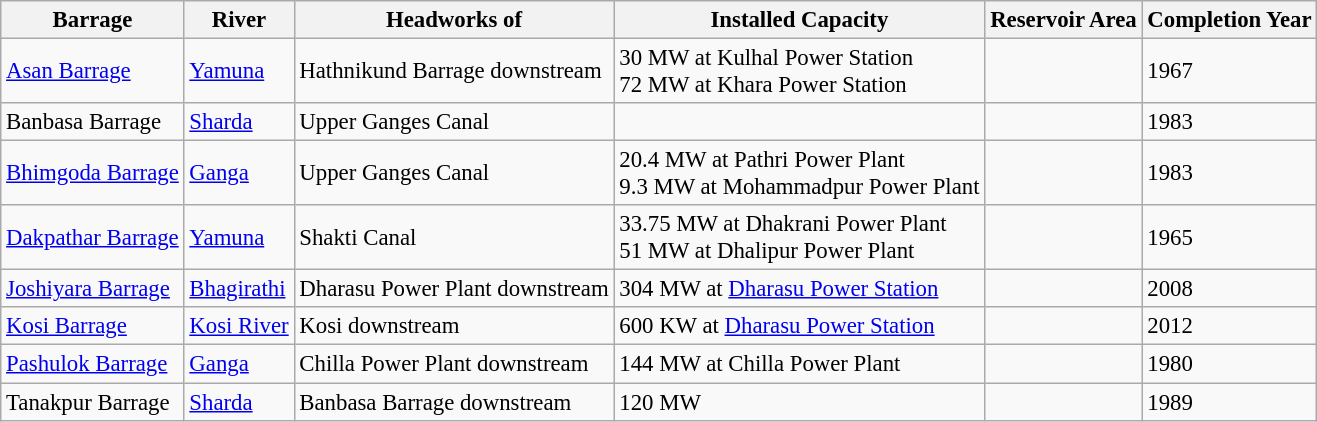<table class="wikitable sortable" style="font-size: 95%;">
<tr>
<th>Barrage</th>
<th>River</th>
<th>Headworks of</th>
<th>Installed Capacity</th>
<th>Reservoir Area</th>
<th>Completion Year</th>
</tr>
<tr>
<td><a href='#'>Asan Barrage</a></td>
<td><a href='#'>Yamuna</a></td>
<td>Hathnikund Barrage downstream</td>
<td>30 MW at Kulhal Power Station<br>72 MW at Khara Power Station</td>
<td></td>
<td>1967</td>
</tr>
<tr>
<td>Banbasa Barrage</td>
<td><a href='#'>Sharda</a></td>
<td>Upper Ganges Canal</td>
<td></td>
<td></td>
<td>1983</td>
</tr>
<tr>
<td><a href='#'>Bhimgoda Barrage</a></td>
<td><a href='#'>Ganga</a></td>
<td>Upper Ganges Canal</td>
<td>20.4 MW at Pathri Power Plant<br>9.3 MW at Mohammadpur Power Plant</td>
<td></td>
<td>1983</td>
</tr>
<tr>
<td><a href='#'>Dakpathar Barrage</a></td>
<td><a href='#'>Yamuna</a></td>
<td>Shakti Canal</td>
<td>33.75 MW at Dhakrani Power Plant<br>51 MW at Dhalipur Power Plant</td>
<td></td>
<td>1965</td>
</tr>
<tr>
<td><a href='#'>Joshiyara Barrage</a></td>
<td><a href='#'>Bhagirathi</a></td>
<td>Dharasu Power Plant downstream</td>
<td>304 MW at <a href='#'>Dharasu Power Station</a></td>
<td></td>
<td>2008</td>
</tr>
<tr>
<td><a href='#'>Kosi Barrage</a></td>
<td><a href='#'>Kosi River</a></td>
<td>Kosi downstream</td>
<td>600 KW at <a href='#'>Dharasu Power Station</a></td>
<td></td>
<td>2012</td>
</tr>
<tr>
<td><a href='#'>Pashulok Barrage</a></td>
<td><a href='#'>Ganga</a></td>
<td>Chilla Power Plant downstream</td>
<td>144 MW at Chilla Power Plant</td>
<td></td>
<td>1980</td>
</tr>
<tr>
<td>Tanakpur Barrage</td>
<td><a href='#'>Sharda</a></td>
<td>Banbasa Barrage downstream</td>
<td>120 MW</td>
<td></td>
<td>1989</td>
</tr>
</table>
